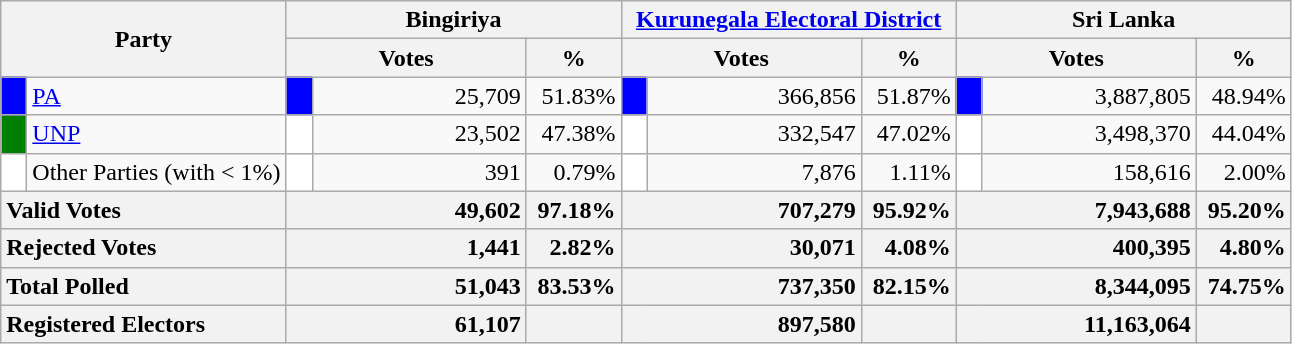<table class="wikitable">
<tr>
<th colspan="2" width="144px"rowspan="2">Party</th>
<th colspan="3" width="216px">Bingiriya</th>
<th colspan="3" width="216px"><a href='#'>Kurunegala Electoral District</a></th>
<th colspan="3" width="216px">Sri Lanka</th>
</tr>
<tr>
<th colspan="2" width="144px">Votes</th>
<th>%</th>
<th colspan="2" width="144px">Votes</th>
<th>%</th>
<th colspan="2" width="144px">Votes</th>
<th>%</th>
</tr>
<tr>
<td style="background-color:blue;" width="10px"></td>
<td style="text-align:left;"><a href='#'>PA</a></td>
<td style="background-color:blue;" width="10px"></td>
<td style="text-align:right;">25,709</td>
<td style="text-align:right;">51.83%</td>
<td style="background-color:blue;" width="10px"></td>
<td style="text-align:right;">366,856</td>
<td style="text-align:right;">51.87%</td>
<td style="background-color:blue;" width="10px"></td>
<td style="text-align:right;">3,887,805</td>
<td style="text-align:right;">48.94%</td>
</tr>
<tr>
<td style="background-color:green;" width="10px"></td>
<td style="text-align:left;"><a href='#'>UNP</a></td>
<td style="background-color:white;" width="10px"></td>
<td style="text-align:right;">23,502</td>
<td style="text-align:right;">47.38%</td>
<td style="background-color:white;" width="10px"></td>
<td style="text-align:right;">332,547</td>
<td style="text-align:right;">47.02%</td>
<td style="background-color:white;" width="10px"></td>
<td style="text-align:right;">3,498,370</td>
<td style="text-align:right;">44.04%</td>
</tr>
<tr>
<td style="background-color:white;" width="10px"></td>
<td style="text-align:left;">Other Parties (with < 1%)</td>
<td style="background-color:white;" width="10px"></td>
<td style="text-align:right;">391</td>
<td style="text-align:right;">0.79%</td>
<td style="background-color:white;" width="10px"></td>
<td style="text-align:right;">7,876</td>
<td style="text-align:right;">1.11%</td>
<td style="background-color:white;" width="10px"></td>
<td style="text-align:right;">158,616</td>
<td style="text-align:right;">2.00%</td>
</tr>
<tr>
<th colspan="2" width="144px"style="text-align:left;">Valid Votes</th>
<th style="text-align:right;"colspan="2" width="144px">49,602</th>
<th style="text-align:right;">97.18%</th>
<th style="text-align:right;"colspan="2" width="144px">707,279</th>
<th style="text-align:right;">95.92%</th>
<th style="text-align:right;"colspan="2" width="144px">7,943,688</th>
<th style="text-align:right;">95.20%</th>
</tr>
<tr>
<th colspan="2" width="144px"style="text-align:left;">Rejected Votes</th>
<th style="text-align:right;"colspan="2" width="144px">1,441</th>
<th style="text-align:right;">2.82%</th>
<th style="text-align:right;"colspan="2" width="144px">30,071</th>
<th style="text-align:right;">4.08%</th>
<th style="text-align:right;"colspan="2" width="144px">400,395</th>
<th style="text-align:right;">4.80%</th>
</tr>
<tr>
<th colspan="2" width="144px"style="text-align:left;">Total Polled</th>
<th style="text-align:right;"colspan="2" width="144px">51,043</th>
<th style="text-align:right;">83.53%</th>
<th style="text-align:right;"colspan="2" width="144px">737,350</th>
<th style="text-align:right;">82.15%</th>
<th style="text-align:right;"colspan="2" width="144px">8,344,095</th>
<th style="text-align:right;">74.75%</th>
</tr>
<tr>
<th colspan="2" width="144px"style="text-align:left;">Registered Electors</th>
<th style="text-align:right;"colspan="2" width="144px">61,107</th>
<th></th>
<th style="text-align:right;"colspan="2" width="144px">897,580</th>
<th></th>
<th style="text-align:right;"colspan="2" width="144px">11,163,064</th>
<th></th>
</tr>
</table>
